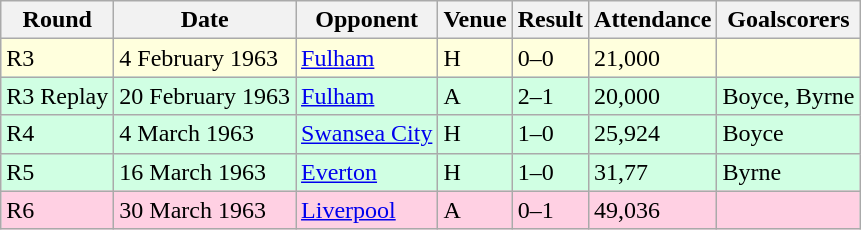<table class="wikitable">
<tr>
<th>Round</th>
<th>Date</th>
<th>Opponent</th>
<th>Venue</th>
<th>Result</th>
<th>Attendance</th>
<th>Goalscorers</th>
</tr>
<tr style="background-color: #ffffdd;">
<td>R3</td>
<td>4 February 1963</td>
<td><a href='#'>Fulham</a></td>
<td>H</td>
<td>0–0</td>
<td>21,000</td>
<td></td>
</tr>
<tr style="background-color: #d0ffe3;">
<td>R3 Replay</td>
<td>20 February 1963</td>
<td><a href='#'>Fulham</a></td>
<td>A</td>
<td>2–1</td>
<td>20,000</td>
<td>Boyce, Byrne</td>
</tr>
<tr style="background-color: #d0ffe3;">
<td>R4</td>
<td>4 March 1963</td>
<td><a href='#'>Swansea City</a></td>
<td>H</td>
<td>1–0</td>
<td>25,924</td>
<td>Boyce</td>
</tr>
<tr style="background-color: #d0ffe3;">
<td>R5</td>
<td>16 March 1963</td>
<td><a href='#'>Everton</a></td>
<td>H</td>
<td>1–0</td>
<td>31,77</td>
<td>Byrne</td>
</tr>
<tr style="background-color: #ffd0e3;">
<td>R6</td>
<td>30 March 1963</td>
<td><a href='#'>Liverpool</a></td>
<td>A</td>
<td>0–1</td>
<td>49,036</td>
<td></td>
</tr>
</table>
